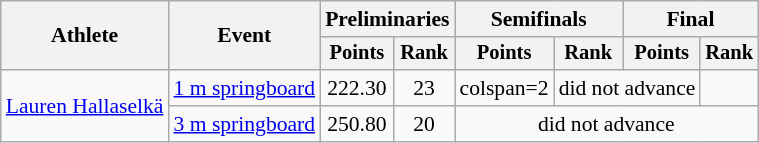<table class="wikitable" style="text-align:center; font-size:90%">
<tr>
<th rowspan="2">Athlete</th>
<th rowspan="2">Event</th>
<th colspan="2">Preliminaries</th>
<th colspan="2">Semifinals</th>
<th colspan="2">Final</th>
</tr>
<tr style="font-size:95%">
<th>Points</th>
<th>Rank</th>
<th>Points</th>
<th>Rank</th>
<th>Points</th>
<th>Rank</th>
</tr>
<tr>
<td rowspan=2 align=left><a href='#'>Lauren Hallaselkä</a></td>
<td align=left><a href='#'>1 m springboard</a></td>
<td>222.30</td>
<td>23</td>
<td>colspan=2 </td>
<td colspan=2>did not advance</td>
</tr>
<tr>
<td align=left><a href='#'>3 m springboard</a></td>
<td>250.80</td>
<td>20</td>
<td colspan=4>did not advance</td>
</tr>
</table>
